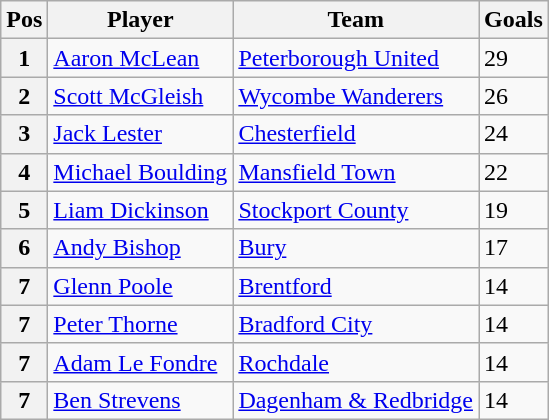<table class="wikitable">
<tr>
<th>Pos</th>
<th>Player</th>
<th>Team</th>
<th>Goals</th>
</tr>
<tr>
<th>1</th>
<td><a href='#'>Aaron McLean</a></td>
<td><a href='#'>Peterborough United</a></td>
<td>29</td>
</tr>
<tr>
<th>2</th>
<td><a href='#'>Scott McGleish</a></td>
<td><a href='#'>Wycombe Wanderers</a></td>
<td>26</td>
</tr>
<tr>
<th>3</th>
<td><a href='#'>Jack Lester</a></td>
<td><a href='#'>Chesterfield</a></td>
<td>24</td>
</tr>
<tr>
<th>4</th>
<td><a href='#'>Michael Boulding</a></td>
<td><a href='#'>Mansfield Town</a></td>
<td>22</td>
</tr>
<tr>
<th>5</th>
<td><a href='#'>Liam Dickinson</a></td>
<td><a href='#'>Stockport County</a></td>
<td>19</td>
</tr>
<tr>
<th>6</th>
<td><a href='#'>Andy Bishop</a></td>
<td><a href='#'>Bury</a></td>
<td>17</td>
</tr>
<tr>
<th>7</th>
<td><a href='#'>Glenn Poole</a></td>
<td><a href='#'>Brentford</a></td>
<td>14</td>
</tr>
<tr>
<th>7</th>
<td><a href='#'>Peter Thorne</a></td>
<td><a href='#'>Bradford City</a></td>
<td>14</td>
</tr>
<tr>
<th>7</th>
<td><a href='#'>Adam Le Fondre</a></td>
<td><a href='#'>Rochdale</a></td>
<td>14</td>
</tr>
<tr>
<th>7</th>
<td><a href='#'>Ben Strevens</a></td>
<td><a href='#'>Dagenham & Redbridge</a></td>
<td>14</td>
</tr>
</table>
